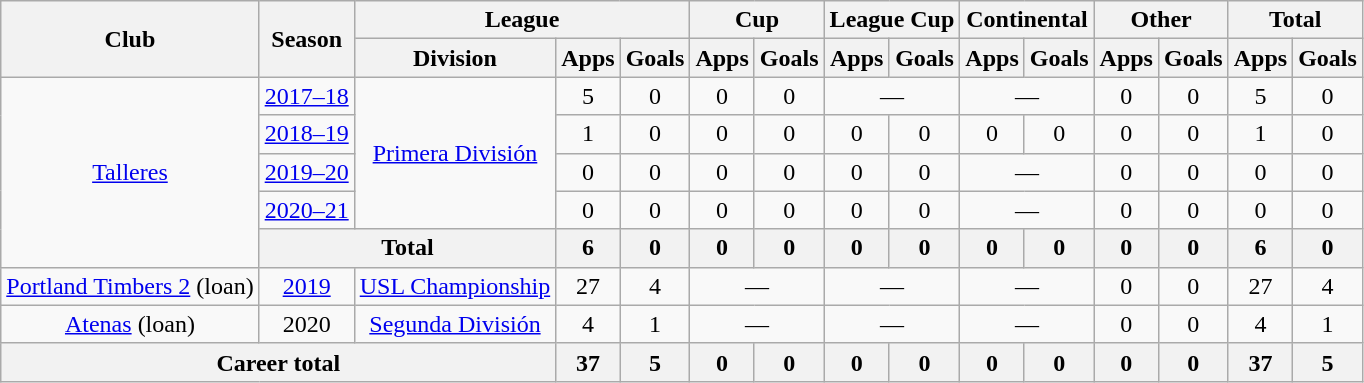<table class="wikitable" style="text-align:center">
<tr>
<th rowspan="2">Club</th>
<th rowspan="2">Season</th>
<th colspan="3">League</th>
<th colspan="2">Cup</th>
<th colspan="2">League Cup</th>
<th colspan="2">Continental</th>
<th colspan="2">Other</th>
<th colspan="2">Total</th>
</tr>
<tr>
<th>Division</th>
<th>Apps</th>
<th>Goals</th>
<th>Apps</th>
<th>Goals</th>
<th>Apps</th>
<th>Goals</th>
<th>Apps</th>
<th>Goals</th>
<th>Apps</th>
<th>Goals</th>
<th>Apps</th>
<th>Goals</th>
</tr>
<tr>
<td rowspan="5"><a href='#'>Talleres</a></td>
<td><a href='#'>2017–18</a></td>
<td rowspan="4"><a href='#'>Primera División</a></td>
<td>5</td>
<td>0</td>
<td>0</td>
<td>0</td>
<td colspan="2">—</td>
<td colspan="2">—</td>
<td>0</td>
<td>0</td>
<td>5</td>
<td>0</td>
</tr>
<tr>
<td><a href='#'>2018–19</a></td>
<td>1</td>
<td>0</td>
<td>0</td>
<td>0</td>
<td>0</td>
<td>0</td>
<td>0</td>
<td>0</td>
<td>0</td>
<td>0</td>
<td>1</td>
<td>0</td>
</tr>
<tr>
<td><a href='#'>2019–20</a></td>
<td>0</td>
<td>0</td>
<td>0</td>
<td>0</td>
<td>0</td>
<td>0</td>
<td colspan="2">—</td>
<td>0</td>
<td>0</td>
<td>0</td>
<td>0</td>
</tr>
<tr>
<td><a href='#'>2020–21</a></td>
<td>0</td>
<td>0</td>
<td>0</td>
<td>0</td>
<td>0</td>
<td>0</td>
<td colspan="2">—</td>
<td>0</td>
<td>0</td>
<td>0</td>
<td>0</td>
</tr>
<tr>
<th colspan="2">Total</th>
<th>6</th>
<th>0</th>
<th>0</th>
<th>0</th>
<th>0</th>
<th>0</th>
<th>0</th>
<th>0</th>
<th>0</th>
<th>0</th>
<th>6</th>
<th>0</th>
</tr>
<tr>
<td rowspan="1"><a href='#'>Portland Timbers 2</a> (loan)</td>
<td><a href='#'>2019</a></td>
<td rowspan="1"><a href='#'>USL Championship</a></td>
<td>27</td>
<td>4</td>
<td colspan="2">—</td>
<td colspan="2">—</td>
<td colspan="2">—</td>
<td>0</td>
<td>0</td>
<td>27</td>
<td>4</td>
</tr>
<tr>
<td rowspan="1"><a href='#'>Atenas</a> (loan)</td>
<td>2020</td>
<td rowspan="1"><a href='#'>Segunda División</a></td>
<td>4</td>
<td>1</td>
<td colspan="2">—</td>
<td colspan="2">—</td>
<td colspan="2">—</td>
<td>0</td>
<td>0</td>
<td>4</td>
<td>1</td>
</tr>
<tr>
<th colspan="3">Career total</th>
<th>37</th>
<th>5</th>
<th>0</th>
<th>0</th>
<th>0</th>
<th>0</th>
<th>0</th>
<th>0</th>
<th>0</th>
<th>0</th>
<th>37</th>
<th>5</th>
</tr>
</table>
